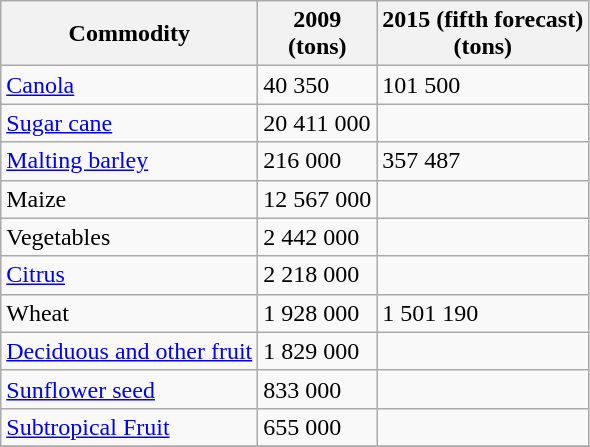<table class="wikitable sortable static-row-numbers static-row-header-text">
<tr>
<th>Commodity</th>
<th>2009<br>(tons)</th>
<th>2015 (fifth forecast)<br>(tons)</th>
</tr>
<tr>
<td><a href='#'>Canola</a></td>
<td>40 350</td>
<td>101 500</td>
</tr>
<tr ---->
<td><a href='#'>Sugar cane</a></td>
<td>20 411 000</td>
<td></td>
</tr>
<tr>
<td><a href='#'>Malting barley</a></td>
<td>216 000</td>
<td>357 487</td>
</tr>
<tr ---->
<td>Maize</td>
<td>12 567 000</td>
<td></td>
</tr>
<tr ---->
<td>Vegetables</td>
<td>2 442 000</td>
<td></td>
</tr>
<tr ---->
<td><a href='#'>Citrus</a></td>
<td>2 218 000</td>
<td></td>
</tr>
<tr ---->
<td>Wheat</td>
<td>1 928 000</td>
<td>1 501 190</td>
</tr>
<tr ---->
<td><a href='#'>Deciduous and other fruit</a></td>
<td>1 829 000</td>
<td></td>
</tr>
<tr ---->
<td><a href='#'>Sunflower seed</a></td>
<td>833 000</td>
<td></td>
</tr>
<tr ---->
<td><a href='#'>Subtropical Fruit</a></td>
<td>655 000</td>
<td></td>
</tr>
<tr ---->
</tr>
</table>
